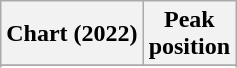<table class="wikitable sortable plainrowheaders">
<tr>
<th scope="col">Chart (2022)</th>
<th scope="col">Peak<br>position</th>
</tr>
<tr>
</tr>
<tr>
</tr>
<tr>
</tr>
<tr>
</tr>
</table>
